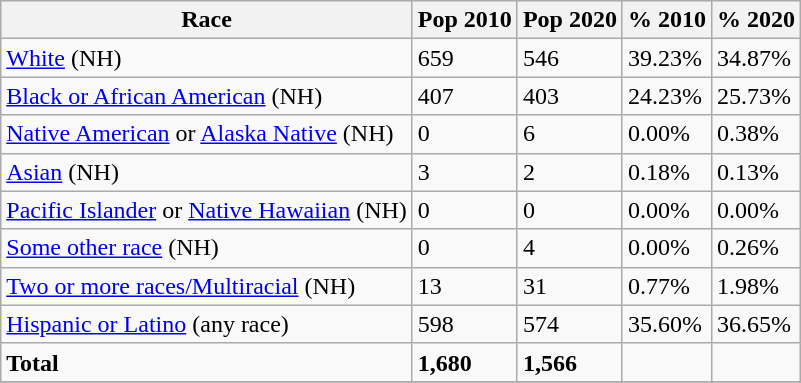<table class="wikitable">
<tr>
<th>Race</th>
<th>Pop 2010</th>
<th>Pop 2020</th>
<th>% 2010</th>
<th>% 2020</th>
</tr>
<tr>
<td><a href='#'>White</a> (NH)</td>
<td>659</td>
<td>546</td>
<td>39.23%</td>
<td>34.87%</td>
</tr>
<tr>
<td><a href='#'>Black or African American</a> (NH)</td>
<td>407</td>
<td>403</td>
<td>24.23%</td>
<td>25.73%</td>
</tr>
<tr>
<td><a href='#'>Native American</a> or <a href='#'>Alaska Native</a> (NH)</td>
<td>0</td>
<td>6</td>
<td>0.00%</td>
<td>0.38%</td>
</tr>
<tr>
<td><a href='#'>Asian</a> (NH)</td>
<td>3</td>
<td>2</td>
<td>0.18%</td>
<td>0.13%</td>
</tr>
<tr>
<td><a href='#'>Pacific Islander</a> or <a href='#'>Native Hawaiian</a> (NH)</td>
<td>0</td>
<td>0</td>
<td>0.00%</td>
<td>0.00%</td>
</tr>
<tr>
<td><a href='#'>Some other race</a> (NH)</td>
<td>0</td>
<td>4</td>
<td>0.00%</td>
<td>0.26%</td>
</tr>
<tr>
<td><a href='#'>Two or more races/Multiracial</a> (NH)</td>
<td>13</td>
<td>31</td>
<td>0.77%</td>
<td>1.98%</td>
</tr>
<tr>
<td><a href='#'>Hispanic or Latino</a> (any race)</td>
<td>598</td>
<td>574</td>
<td>35.60%</td>
<td>36.65%</td>
</tr>
<tr>
<td><strong>Total</strong></td>
<td><strong>1,680</strong></td>
<td><strong>1,566</strong></td>
<td></td>
<td></td>
</tr>
<tr>
</tr>
</table>
